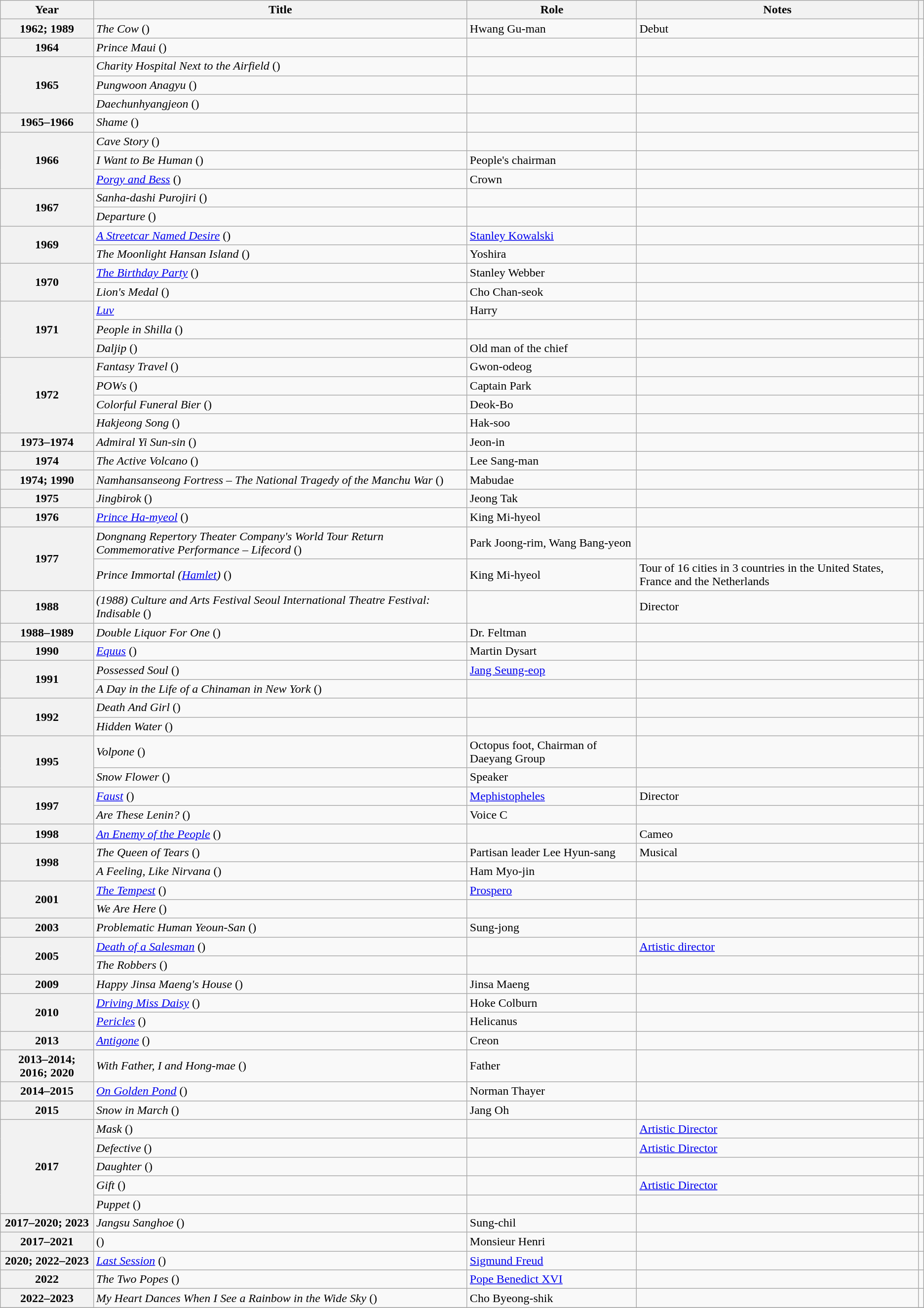<table class="wikitable plainrowheaders sortable">
<tr>
<th scope="col">Year</th>
<th scope="col">Title</th>
<th scope="col">Role</th>
<th scope="col" class="unsortable">Notes</th>
<th scope="col" class="unsortable"></th>
</tr>
<tr>
<th scope="row">1962; 1989</th>
<td><em>The Cow</em> ()</td>
<td>Hwang Gu-man</td>
<td>Debut</td>
<td style="text-align:center"></td>
</tr>
<tr>
<th scope="row">1964</th>
<td><em>Prince Maui</em> ()</td>
<td></td>
<td></td>
<td style="text-align:center" rowspan="7"></td>
</tr>
<tr>
<th scope="row" rowspan="3">1965</th>
<td><em>Charity Hospital Next to the Airfield</em> ()</td>
<td></td>
<td></td>
</tr>
<tr>
<td><em>Pungwoon Anagyu</em> ()</td>
<td></td>
<td></td>
</tr>
<tr>
<td><em>Daechunhyangjeon</em> ()</td>
<td></td>
<td></td>
</tr>
<tr>
<th scope="row">1965–1966</th>
<td><em>Shame</em> ()</td>
<td></td>
<td></td>
</tr>
<tr>
<th scope="row" rowspan="3">1966</th>
<td><em>Cave Story</em> ()</td>
<td></td>
<td></td>
</tr>
<tr>
<td><em>I Want to Be Human</em> ()</td>
<td>People's chairman</td>
<td></td>
</tr>
<tr>
<td><em><a href='#'>Porgy and Bess</a></em> ()</td>
<td>Crown</td>
<td></td>
<td style="text-align:center"></td>
</tr>
<tr>
<th scope="row" rowspan="2">1967</th>
<td><em>Sanha-dashi Purojiri</em> ()</td>
<td></td>
<td></td>
<td style="text-align:center"></td>
</tr>
<tr>
<td><em>Departure</em> ()</td>
<td></td>
<td></td>
<td style="text-align:center"></td>
</tr>
<tr>
<th scope="row" rowspan="2">1969</th>
<td><em><a href='#'>A Streetcar Named Desire</a></em> ()</td>
<td><a href='#'>Stanley Kowalski</a></td>
<td></td>
<td style="text-align:center"></td>
</tr>
<tr>
<td><em>The Moonlight Hansan Island</em> ()</td>
<td>Yoshira</td>
<td></td>
<td style="text-align:center"></td>
</tr>
<tr>
<th scope="row" rowspan="2">1970</th>
<td><em><a href='#'>The Birthday Party</a></em> ()</td>
<td>Stanley Webber</td>
<td></td>
<td style="text-align:center"></td>
</tr>
<tr>
<td><em>Lion's Medal</em> ()</td>
<td>Cho Chan-seok</td>
<td></td>
<td style="text-align:center"></td>
</tr>
<tr>
<th scope="row" rowspan="3">1971</th>
<td><em><a href='#'>Luv</a></em></td>
<td>Harry</td>
<td></td>
<td style="text-align:center"></td>
</tr>
<tr>
<td><em>People in Shilla</em> ()</td>
<td></td>
<td></td>
<td style="text-align:center"></td>
</tr>
<tr>
<td><em>Daljip</em> ()</td>
<td>Old man of the chief</td>
<td></td>
<td style="text-align:center"></td>
</tr>
<tr>
<th scope="row" rowspan="4">1972</th>
<td><em>Fantasy Travel</em> ()</td>
<td>Gwon-odeog</td>
<td></td>
<td style="text-align:center"></td>
</tr>
<tr>
<td><em>POWs</em> ()</td>
<td>Captain Park</td>
<td></td>
<td style="text-align:center"></td>
</tr>
<tr>
<td><em>Colorful Funeral Bier</em> ()</td>
<td>Deok-Bo</td>
<td></td>
<td style="text-align:center"></td>
</tr>
<tr>
<td><em>Hakjeong Song</em> ()</td>
<td>Hak-soo</td>
<td></td>
<td style="text-align:center"></td>
</tr>
<tr>
<th scope="row">1973–1974</th>
<td><em>Admiral Yi Sun-sin</em> ()</td>
<td>Jeon-in</td>
<td></td>
<td style="text-align:center"></td>
</tr>
<tr>
<th scope="row">1974</th>
<td><em>The Active Volcano</em> ()</td>
<td>Lee Sang-man</td>
<td></td>
<td style="text-align:center"></td>
</tr>
<tr>
<th scope="row">1974; 1990</th>
<td><em>Namhansanseong Fortress – The National Tragedy of the Manchu War</em> ()</td>
<td>Mabudae </td>
<td></td>
<td style="text-align:center"></td>
</tr>
<tr>
<th scope="row">1975</th>
<td><em>Jingbirok</em> ()</td>
<td>Jeong Tak</td>
<td></td>
<td style="text-align:center"></td>
</tr>
<tr>
<th scope="row">1976</th>
<td><em><a href='#'>Prince Ha-myeol</a></em> ()</td>
<td>King Mi-hyeol</td>
<td></td>
<td style="text-align:center"></td>
</tr>
<tr>
<th scope="row" rowspan="2">1977</th>
<td><em>Dongnang Repertory Theater Company's World Tour Return Commemorative Performance – Lifecord</em> ()</td>
<td>Park Joong-rim, Wang Bang-yeon</td>
<td></td>
<td style="text-align:center"></td>
</tr>
<tr>
<td><em>Prince Immortal (<a href='#'>Hamlet</a>)</em> ()</td>
<td>King Mi-hyeol</td>
<td>Tour of 16 cities in 3 countries in the United States, France and the Netherlands</td>
<td style="text-align:center"></td>
</tr>
<tr>
<th scope="row">1988</th>
<td><em>(1988) Culture and Arts Festival Seoul International Theatre Festival: Indisable</em> ()</td>
<td></td>
<td>Director</td>
<td style="text-align:center"></td>
</tr>
<tr>
<th scope="row">1988–1989</th>
<td><em>Double Liquor For One</em> ()</td>
<td>Dr. Feltman</td>
<td></td>
<td style="text-align:center"></td>
</tr>
<tr>
<th scope="row">1990</th>
<td><em><a href='#'>Equus</a></em> ()</td>
<td>Martin Dysart</td>
<td></td>
<td style="text-align:center"></td>
</tr>
<tr>
<th rowspan="2" scope="row">1991</th>
<td><em>Possessed Soul</em> ()</td>
<td><a href='#'>Jang Seung-eop</a></td>
<td></td>
<td style="text-align:center"></td>
</tr>
<tr>
<td><em>A Day in the Life of a Chinaman in New York</em> ()</td>
<td></td>
<td></td>
<td style="text-align:center"></td>
</tr>
<tr>
<th rowspan="2" scope="row">1992</th>
<td><em>Death And Girl</em> ()</td>
<td></td>
<td></td>
<td style="text-align:center"></td>
</tr>
<tr>
<td><em>Hidden Water</em> ()</td>
<td></td>
<td></td>
<td style="text-align:center"></td>
</tr>
<tr>
<th rowspan="2" scope="row">1995</th>
<td><em>Volpone</em> ()</td>
<td>Octopus foot, Chairman of Daeyang Group</td>
<td></td>
<td style="text-align:center"></td>
</tr>
<tr>
<td><em>Snow Flower</em> ()</td>
<td>Speaker </td>
<td></td>
<td style="text-align:center"></td>
</tr>
<tr>
<th rowspan="2" scope="row">1997</th>
<td><em><a href='#'>Faust</a></em> ()</td>
<td><a href='#'>Mephistopheles</a></td>
<td>Director</td>
<td style="text-align:center"></td>
</tr>
<tr>
<td><em>Are These Lenin?</em> ()</td>
<td>Voice C</td>
<td></td>
<td style="text-align:center"></td>
</tr>
<tr>
<th scope="row">1998</th>
<td><em><a href='#'>An Enemy of the People</a></em> ()</td>
<td></td>
<td>Cameo</td>
<td style="text-align:center"></td>
</tr>
<tr>
<th scope="row" rowspan=2>1998</th>
<td><em>The Queen of Tears</em> ()</td>
<td>Partisan leader Lee Hyun-sang</td>
<td>Musical</td>
<td style="text-align:center"></td>
</tr>
<tr>
<td><em>A Feeling, Like Nirvana</em> ()</td>
<td>Ham Myo-jin</td>
<td></td>
<td style="text-align:center"></td>
</tr>
<tr>
<th rowspan="2" scope="row">2001</th>
<td><em><a href='#'>The Tempest</a></em> ()</td>
<td><a href='#'>Prospero</a></td>
<td></td>
<td style="text-align:center"></td>
</tr>
<tr>
<td><em>We Are Here</em> ()</td>
<td></td>
<td></td>
<td style="text-align:center"></td>
</tr>
<tr>
<th scope="row">2003</th>
<td><em>Problematic Human Yeoun-San</em> ()</td>
<td>Sung-jong</td>
<td></td>
<td style="text-align:center"></td>
</tr>
<tr>
<th rowspan="2" scope="row">2005</th>
<td><em><a href='#'>Death of a Salesman</a></em> ()</td>
<td></td>
<td><a href='#'>Artistic director</a></td>
<td style="text-align:center"></td>
</tr>
<tr>
<td><em>The Robbers</em> ()</td>
<td></td>
<td></td>
<td style="text-align:center"></td>
</tr>
<tr>
<th scope="row">2009</th>
<td><em>Happy Jinsa Maeng's House</em> ()</td>
<td>Jinsa Maeng</td>
<td></td>
<td style="text-align:center"></td>
</tr>
<tr>
<th scope="row" rowspan="2">2010</th>
<td><em><a href='#'>Driving Miss Daisy</a></em> ()</td>
<td>Hoke Colburn</td>
<td></td>
<td style="text-align:center"></td>
</tr>
<tr>
<td><em><a href='#'>Pericles</a></em> ()</td>
<td>Helicanus</td>
<td></td>
<td style="text-align:center"></td>
</tr>
<tr>
<th scope="row">2013</th>
<td><em><a href='#'>Antigone</a></em> ()</td>
<td>Creon</td>
<td></td>
<td style="text-align:center"></td>
</tr>
<tr>
<th scope="row">2013–2014; 2016; 2020</th>
<td><em>With Father, I and Hong-mae</em> ()</td>
<td>Father</td>
<td></td>
<td style="text-align:center"></td>
</tr>
<tr>
<th scope="row">2014–2015</th>
<td><em><a href='#'>On Golden Pond</a></em> ()</td>
<td>Norman Thayer</td>
<td></td>
<td></td>
</tr>
<tr>
<th scope="row">2015</th>
<td><em>Snow in March</em> ()</td>
<td>Jang Oh</td>
<td></td>
<td style="text-align:center"></td>
</tr>
<tr>
<th rowspan="5" scope="row">2017</th>
<td><em>Mask</em> ()</td>
<td></td>
<td><a href='#'>Artistic Director</a></td>
<td></td>
</tr>
<tr>
<td><em>Defective</em> ()</td>
<td></td>
<td><a href='#'>Artistic Director</a></td>
<td></td>
</tr>
<tr>
<td><em>Daughter</em> ()</td>
<td></td>
<td></td>
<td></td>
</tr>
<tr>
<td><em>Gift</em> ()</td>
<td></td>
<td><a href='#'>Artistic Director</a></td>
<td></td>
</tr>
<tr>
<td><em>Puppet</em> ()</td>
<td></td>
<td></td>
<td></td>
</tr>
<tr>
<th scope="row">2017–2020; 2023</th>
<td><em>Jangsu Sanghoe</em> ()</td>
<td>Sung-chil</td>
<td></td>
<td style="text-align:center"></td>
</tr>
<tr>
<th scope="row">2017–2021</th>
<td><em></em> ()</td>
<td>Monsieur Henri</td>
<td></td>
<td style="text-align:center"></td>
</tr>
<tr>
<th scope="row">2020; 2022–2023</th>
<td><em><a href='#'>Last Session</a></em> ()</td>
<td><a href='#'>Sigmund Freud</a></td>
<td></td>
<td style="text-align:center"></td>
</tr>
<tr>
<th scope="row">2022</th>
<td><em>The Two Popes</em> ()</td>
<td><a href='#'>Pope Benedict XVI</a></td>
<td></td>
<td style="text-align:center"></td>
</tr>
<tr>
<th scope="row">2022–2023</th>
<td><em>My Heart Dances When I See a Rainbow in the Wide Sky</em> ()</td>
<td>Cho Byeong-shik</td>
<td></td>
<td style="text-align:center"></td>
</tr>
<tr>
</tr>
</table>
